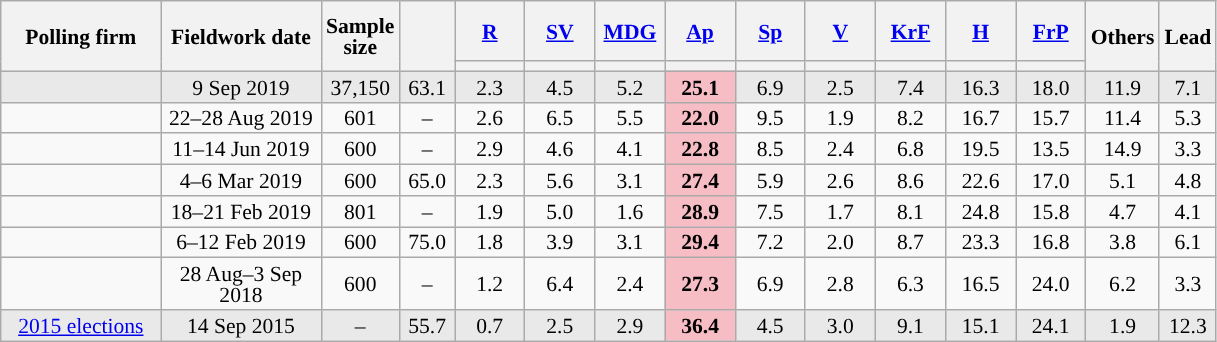<table class="wikitable sortable" style="text-align:center;font-size:90%;line-height:14px;">
<tr style="height:40px;">
<th style="width:100px;" rowspan="2">Polling firm</th>
<th style="width:100px;" rowspan="2">Fieldwork date</th>
<th style="width:35px;" rowspan="2">Sample<br>size</th>
<th style="width:30px;" rowspan="2"></th>
<th class="unsortable" style="width:40px;"><a href='#'>R</a></th>
<th class="unsortable" style="width:40px;"><a href='#'>SV</a></th>
<th class="unsortable" style="width:40px;"><a href='#'>MDG</a></th>
<th class="unsortable" style="width:40px;"><a href='#'>Ap</a></th>
<th class="unsortable" style="width:40px;"><a href='#'>Sp</a></th>
<th class="unsortable" style="width:40px;"><a href='#'>V</a></th>
<th class="unsortable" style="width:40px;"><a href='#'>KrF</a></th>
<th class="unsortable" style="width:40px;"><a href='#'>H</a></th>
<th class="unsortable" style="width:40px;"><a href='#'>FrP</a></th>
<th class="unsortable" style="width:30px;" rowspan="2">Others</th>
<th style="width:30px;" rowspan="2">Lead</th>
</tr>
<tr>
<th style="background:"></th>
<th style="background:"></th>
<th style="background:"></th>
<th style="background:"></th>
<th style="background:"></th>
<th style="background:"></th>
<th style="background:"></th>
<th style="background:"></th>
<th style="background:"></th>
</tr>
<tr style="background:#E9E9E9;">
<td></td>
<td data-sort-value="2019-09-09">9 Sep 2019</td>
<td>37,150</td>
<td>63.1</td>
<td>2.3</td>
<td>4.5</td>
<td>5.2</td>
<td style="background:#F7BDC5;"><strong>25.1</strong></td>
<td>6.9</td>
<td>2.5</td>
<td>7.4</td>
<td>16.3</td>
<td>18.0</td>
<td>11.9</td>
<td style="background:">7.1</td>
</tr>
<tr>
<td></td>
<td data-sort-value="2019-08-29">22–28 Aug 2019</td>
<td>601</td>
<td>–</td>
<td>2.6</td>
<td>6.5</td>
<td>5.5</td>
<td style="background:#F7BDC5;"><strong>22.0</strong></td>
<td>9.5</td>
<td>1.9</td>
<td>8.2</td>
<td>16.7</td>
<td>15.7</td>
<td>11.4</td>
<td style="background:">5.3</td>
</tr>
<tr>
<td></td>
<td data-sort-value="2019-06-14">11–14 Jun 2019</td>
<td>600</td>
<td>–</td>
<td>2.9</td>
<td>4.6</td>
<td>4.1</td>
<td style="background:#F7BDC5;"><strong>22.8</strong></td>
<td>8.5</td>
<td>2.4</td>
<td>6.8</td>
<td>19.5</td>
<td>13.5</td>
<td>14.9</td>
<td style="background:">3.3</td>
</tr>
<tr>
<td></td>
<td data-sort-value="2019-03-06">4–6 Mar 2019</td>
<td>600</td>
<td>65.0</td>
<td>2.3</td>
<td>5.6</td>
<td>3.1</td>
<td style="background:#F7BDC5;"><strong>27.4</strong></td>
<td>5.9</td>
<td>2.6</td>
<td>8.6</td>
<td>22.6</td>
<td>17.0</td>
<td>5.1</td>
<td style="background:">4.8</td>
</tr>
<tr>
<td></td>
<td data-sort-value="2019-02-21">18–21 Feb 2019</td>
<td>801</td>
<td>–</td>
<td>1.9</td>
<td>5.0</td>
<td>1.6</td>
<td style="background:#F7BDC5;"><strong>28.9</strong></td>
<td>7.5</td>
<td>1.7</td>
<td>8.1</td>
<td>24.8</td>
<td>15.8</td>
<td>4.7</td>
<td style="background:">4.1</td>
</tr>
<tr>
<td></td>
<td data-sort-value="2019-02-12">6–12 Feb 2019</td>
<td>600</td>
<td>75.0</td>
<td>1.8</td>
<td>3.9</td>
<td>3.1</td>
<td style="background:#F7BDC5;"><strong>29.4</strong></td>
<td>7.2</td>
<td>2.0</td>
<td>8.7</td>
<td>23.3</td>
<td>16.8</td>
<td>3.8</td>
<td style="background:">6.1</td>
</tr>
<tr>
<td></td>
<td data-sort-value="2018-09-03">28 Aug–3 Sep 2018</td>
<td>600</td>
<td>–</td>
<td>1.2</td>
<td>6.4</td>
<td>2.4</td>
<td style="background:#F7BDC5;"><strong>27.3</strong></td>
<td>6.9</td>
<td>2.8</td>
<td>6.3</td>
<td>16.5</td>
<td>24.0</td>
<td>6.2</td>
<td style="background:">3.3</td>
</tr>
<tr style="background:#E9E9E9;">
<td><a href='#'>2015 elections</a></td>
<td data-sort-value="2015-09-14">14 Sep 2015</td>
<td>–</td>
<td>55.7</td>
<td>0.7</td>
<td>2.5</td>
<td>2.9</td>
<td style="background:#F7BDC5;"><strong>36.4</strong></td>
<td>4.5</td>
<td>3.0</td>
<td>9.1</td>
<td>15.1</td>
<td>24.1</td>
<td>1.9</td>
<td style="background:">12.3</td>
</tr>
</table>
